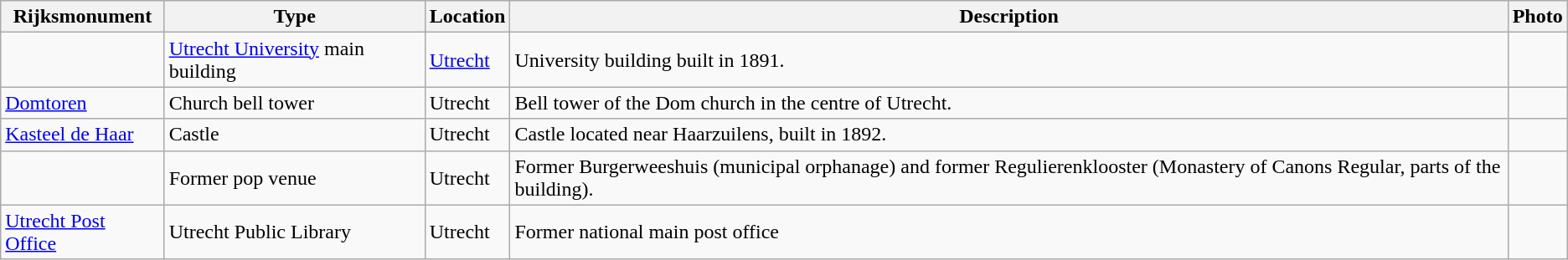<table class="wikitable">
<tr>
<th>Rijksmonument</th>
<th>Type</th>
<th>Location</th>
<th>Description</th>
<th>Photo</th>
</tr>
<tr>
<td></td>
<td><a href='#'>Utrecht University</a> main building</td>
<td><a href='#'>Utrecht</a></td>
<td>University building built in 1891.</td>
<td></td>
</tr>
<tr>
<td><a href='#'>Domtoren</a></td>
<td>Church bell tower</td>
<td>Utrecht</td>
<td>Bell tower of the Dom church in the centre of Utrecht.</td>
<td></td>
</tr>
<tr>
<td><a href='#'>Kasteel de Haar</a></td>
<td>Castle</td>
<td>Utrecht</td>
<td>Castle located near Haarzuilens, built in 1892.</td>
<td></td>
</tr>
<tr>
<td></td>
<td>Former pop venue</td>
<td>Utrecht</td>
<td>Former Burgerweeshuis (municipal orphanage) and former Regulierenklooster (Monastery of Canons Regular, parts of the building).</td>
<td></td>
</tr>
<tr>
<td><a href='#'>Utrecht Post Office</a></td>
<td>Utrecht Public Library</td>
<td>Utrecht</td>
<td>Former national main post office</td>
<td></td>
</tr>
</table>
